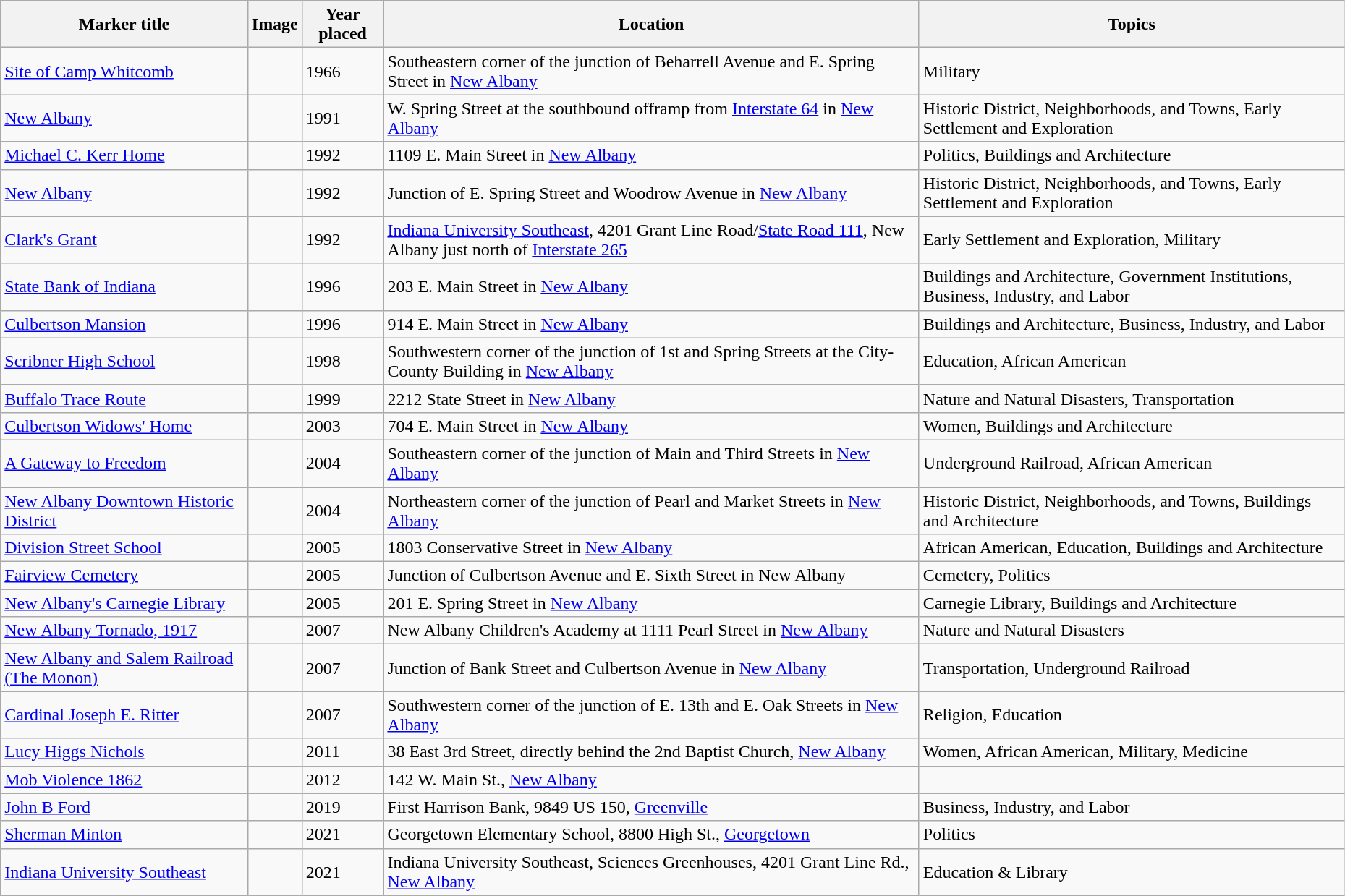<table class="wikitable sortable" style="width:98%">
<tr>
<th>Marker title</th>
<th class="unsortable">Image</th>
<th>Year placed</th>
<th>Location</th>
<th>Topics</th>
</tr>
<tr>
<td><a href='#'>Site of Camp Whitcomb</a></td>
<td></td>
<td>1966</td>
<td>Southeastern corner of the junction of Beharrell Avenue and E. Spring Street in <a href='#'>New Albany</a><br><small></small></td>
<td>Military</td>
</tr>
<tr ->
<td><a href='#'>New Albany</a></td>
<td></td>
<td>1991</td>
<td>W. Spring Street at the southbound offramp from <a href='#'>Interstate 64</a> in <a href='#'>New Albany</a><br><small></small></td>
<td>Historic District, Neighborhoods, and Towns, Early Settlement and Exploration</td>
</tr>
<tr ->
<td><a href='#'>Michael C. Kerr Home</a></td>
<td></td>
<td>1992</td>
<td>1109 E. Main Street in <a href='#'>New Albany</a><br><small></small></td>
<td>Politics, Buildings and Architecture</td>
</tr>
<tr ->
<td><a href='#'>New Albany</a></td>
<td></td>
<td>1992</td>
<td>Junction of E. Spring Street and Woodrow Avenue in <a href='#'>New Albany</a><br><small></small></td>
<td>Historic District, Neighborhoods, and Towns, Early Settlement and Exploration</td>
</tr>
<tr ->
<td><a href='#'>Clark's Grant</a></td>
<td></td>
<td>1992</td>
<td><a href='#'>Indiana University Southeast</a>, 4201 Grant Line Road/<a href='#'>State Road 111</a>, New Albany just north of <a href='#'>Interstate 265</a><br><small></small></td>
<td>Early Settlement and Exploration, Military</td>
</tr>
<tr ->
<td><a href='#'>State Bank of Indiana</a></td>
<td></td>
<td>1996</td>
<td>203 E. Main Street in <a href='#'>New Albany</a><br><small></small></td>
<td>Buildings and Architecture, Government Institutions, Business, Industry, and Labor</td>
</tr>
<tr ->
<td><a href='#'>Culbertson Mansion</a></td>
<td></td>
<td>1996</td>
<td>914 E. Main Street in <a href='#'>New Albany</a><br><small></small></td>
<td>Buildings and Architecture, Business, Industry, and Labor</td>
</tr>
<tr ->
<td><a href='#'>Scribner High School</a></td>
<td></td>
<td>1998</td>
<td>Southwestern corner of the junction of 1st and Spring Streets at the City-County Building in <a href='#'>New Albany</a><br><small></small></td>
<td>Education, African American</td>
</tr>
<tr ->
<td><a href='#'>Buffalo Trace Route</a></td>
<td></td>
<td>1999</td>
<td>2212 State Street in <a href='#'>New Albany</a><br><small></small></td>
<td>Nature and Natural Disasters, Transportation</td>
</tr>
<tr ->
<td><a href='#'>Culbertson Widows' Home</a></td>
<td></td>
<td>2003</td>
<td>704 E. Main Street in <a href='#'>New Albany</a><br><small></small></td>
<td>Women, Buildings and Architecture</td>
</tr>
<tr ->
<td><a href='#'>A Gateway to Freedom</a></td>
<td></td>
<td>2004</td>
<td>Southeastern corner of the junction of Main and Third Streets in <a href='#'>New Albany</a><br><small></small></td>
<td>Underground Railroad, African American</td>
</tr>
<tr ->
<td><a href='#'>New Albany Downtown Historic District</a></td>
<td></td>
<td>2004</td>
<td>Northeastern corner of the junction of Pearl and Market Streets in <a href='#'>New Albany</a><br><small></small></td>
<td>Historic District, Neighborhoods, and Towns, Buildings and Architecture</td>
</tr>
<tr ->
<td><a href='#'>Division Street School</a></td>
<td></td>
<td>2005</td>
<td>1803 Conservative Street in <a href='#'>New Albany</a><br><small></small></td>
<td>African American, Education, Buildings and Architecture</td>
</tr>
<tr ->
<td><a href='#'>Fairview Cemetery</a></td>
<td></td>
<td>2005</td>
<td>Junction of Culbertson Avenue and E. Sixth Street in New Albany<br><small></small></td>
<td>Cemetery, Politics</td>
</tr>
<tr ->
<td><a href='#'>New Albany's Carnegie Library</a></td>
<td></td>
<td>2005</td>
<td>201 E. Spring Street in <a href='#'>New Albany</a><br><small></small></td>
<td>Carnegie Library, Buildings and Architecture</td>
</tr>
<tr ->
<td><a href='#'>New Albany Tornado, 1917</a></td>
<td></td>
<td>2007</td>
<td>New Albany Children's Academy at 1111 Pearl Street in <a href='#'>New Albany</a><br><small></small></td>
<td>Nature and Natural Disasters</td>
</tr>
<tr ->
<td><a href='#'>New Albany and Salem Railroad (The Monon)</a></td>
<td></td>
<td>2007</td>
<td>Junction of Bank Street and Culbertson Avenue in <a href='#'>New Albany</a><br><small></small></td>
<td>Transportation, Underground Railroad</td>
</tr>
<tr ->
<td><a href='#'>Cardinal Joseph E. Ritter</a></td>
<td></td>
<td>2007</td>
<td>Southwestern corner of the junction of E. 13th and E. Oak Streets in <a href='#'>New Albany</a><br><small></small></td>
<td>Religion, Education</td>
</tr>
<tr>
<td><a href='#'>Lucy Higgs Nichols</a></td>
<td></td>
<td>2011</td>
<td>38 East 3rd Street, directly behind the 2nd Baptist Church, <a href='#'>New Albany</a><br><small></small></td>
<td>Women, African American, Military, Medicine</td>
</tr>
<tr>
<td><a href='#'>Mob Violence 1862</a></td>
<td></td>
<td>2012</td>
<td>142 W. Main St., <a href='#'>New Albany</a><br><small></small></td>
<td></td>
</tr>
<tr>
<td><a href='#'>John B Ford</a></td>
<td></td>
<td>2019</td>
<td>First Harrison Bank, 9849 US 150, <a href='#'>Greenville</a><br><small></small></td>
<td>Business, Industry, and Labor</td>
</tr>
<tr>
<td><a href='#'>Sherman Minton</a></td>
<td></td>
<td>2021</td>
<td>Georgetown Elementary School, 8800 High St., <a href='#'>Georgetown</a><br><small></small></td>
<td>Politics</td>
</tr>
<tr>
<td><a href='#'>Indiana University Southeast</a></td>
<td></td>
<td>2021</td>
<td>Indiana University Southeast, Sciences Greenhouses, 4201 Grant Line Rd., <a href='#'>New Albany</a><br><small></small></td>
<td>Education & Library</td>
</tr>
</table>
